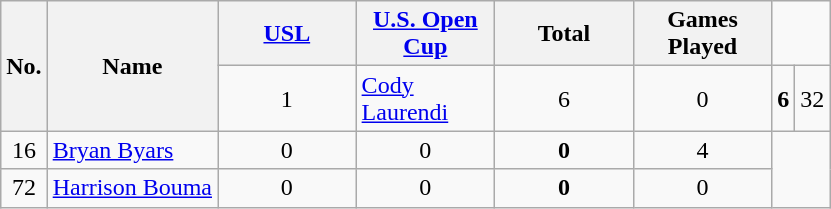<table class="wikitable sortable" style="text-align: center;">
<tr>
<th rowspan=2>No.</th>
<th rowspan=2>Name</th>
<th style="width:85px;"><a href='#'>USL</a></th>
<th style="width:85px;"><a href='#'>U.S. Open Cup</a></th>
<th style="width:85px;"><strong>Total</strong></th>
<th style="width:85px;"><strong>Games Played</strong></th>
</tr>
<tr>
<td>1</td>
<td align=left> <a href='#'>Cody Laurendi</a></td>
<td>6</td>
<td>0</td>
<td><strong>6</strong></td>
<td>32</td>
</tr>
<tr>
<td>16</td>
<td align=left> <a href='#'>Bryan Byars</a></td>
<td>0</td>
<td>0</td>
<td><strong>0</strong></td>
<td>4</td>
</tr>
<tr>
<td>72</td>
<td align=left> <a href='#'>Harrison Bouma</a></td>
<td>0</td>
<td>0</td>
<td><strong>0</strong></td>
<td>0</td>
</tr>
</table>
